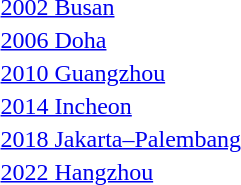<table>
<tr>
<td><a href='#'>2002 Busan</a></td>
<td></td>
<td></td>
<td></td>
</tr>
<tr>
<td><a href='#'>2006 Doha</a></td>
<td></td>
<td></td>
<td></td>
</tr>
<tr>
<td><a href='#'>2010 Guangzhou</a></td>
<td></td>
<td></td>
<td></td>
</tr>
<tr>
<td><a href='#'>2014 Incheon</a></td>
<td></td>
<td></td>
<td></td>
</tr>
<tr>
<td><a href='#'>2018 Jakarta–Palembang</a></td>
<td></td>
<td></td>
<td></td>
</tr>
<tr>
<td><a href='#'>2022 Hangzhou</a></td>
<td></td>
<td></td>
<td></td>
</tr>
</table>
